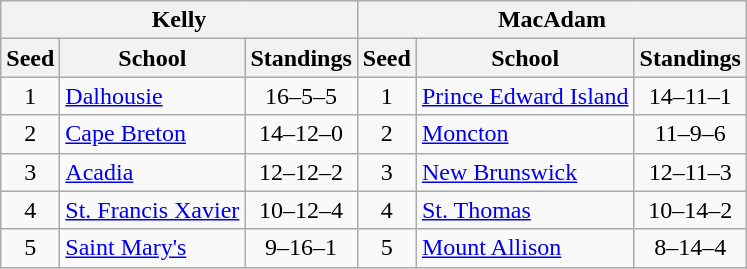<table class="wikitable">
<tr>
<th colspan=3>Kelly</th>
<th colspan=3>MacAdam</th>
</tr>
<tr>
<th>Seed</th>
<th>School</th>
<th>Standings</th>
<th>Seed</th>
<th>School</th>
<th>Standings</th>
</tr>
<tr>
<td align=center>1</td>
<td><a href='#'>Dalhousie</a></td>
<td align=center>16–5–5</td>
<td align=center>1</td>
<td><a href='#'>Prince Edward Island</a></td>
<td align=center>14–11–1</td>
</tr>
<tr>
<td align=center>2</td>
<td><a href='#'>Cape Breton</a></td>
<td align=center>14–12–0</td>
<td align=center>2</td>
<td><a href='#'>Moncton</a></td>
<td align=center>11–9–6</td>
</tr>
<tr>
<td align=center>3</td>
<td><a href='#'>Acadia</a></td>
<td align=center>12–12–2</td>
<td align=center>3</td>
<td><a href='#'>New Brunswick</a></td>
<td align=center>12–11–3</td>
</tr>
<tr>
<td align=center>4</td>
<td><a href='#'>St. Francis Xavier</a></td>
<td align=center>10–12–4</td>
<td align=center>4</td>
<td><a href='#'>St. Thomas</a></td>
<td align=center>10–14–2</td>
</tr>
<tr>
<td align=center>5</td>
<td><a href='#'>Saint Mary's</a></td>
<td align=center>9–16–1</td>
<td align=center>5</td>
<td><a href='#'>Mount Allison</a></td>
<td align=center>8–14–4</td>
</tr>
</table>
